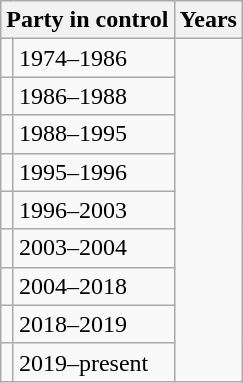<table class="wikitable">
<tr>
<th colspan="2">Party in control</th>
<th>Years</th>
</tr>
<tr>
<td></td>
<td>1974–1986</td>
</tr>
<tr>
<td></td>
<td>1986–1988</td>
</tr>
<tr>
<td></td>
<td>1988–1995</td>
</tr>
<tr>
<td></td>
<td>1995–1996</td>
</tr>
<tr>
<td></td>
<td>1996–2003</td>
</tr>
<tr>
<td></td>
<td>2003–2004</td>
</tr>
<tr>
<td></td>
<td>2004–2018</td>
</tr>
<tr>
<td></td>
<td>2018–2019</td>
</tr>
<tr>
<td></td>
<td>2019–present</td>
</tr>
</table>
